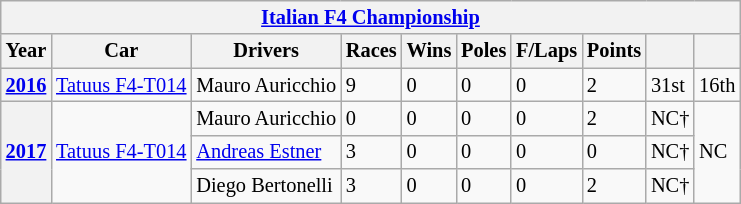<table class="wikitable" style="font-size:85%">
<tr>
<th colspan="10" align="center"><a href='#'>Italian F4 Championship</a></th>
</tr>
<tr>
<th>Year</th>
<th>Car</th>
<th>Drivers</th>
<th>Races</th>
<th>Wins</th>
<th>Poles</th>
<th>F/Laps</th>
<th>Points</th>
<th></th>
<th></th>
</tr>
<tr>
<th rowspan=1><a href='#'>2016</a></th>
<td><a href='#'>Tatuus F4-T014</a></td>
<td> Mauro Auricchio</td>
<td>9</td>
<td>0</td>
<td>0</td>
<td>0</td>
<td>2</td>
<td>31st</td>
<td rowspan=1>16th</td>
</tr>
<tr>
<th rowspan=3><a href='#'>2017</a></th>
<td rowspan="3"><a href='#'>Tatuus F4-T014</a></td>
<td> Mauro Auricchio</td>
<td>0</td>
<td>0</td>
<td>0</td>
<td>0</td>
<td>2</td>
<td>NC†</td>
<td rowspan=3>NC</td>
</tr>
<tr>
<td> <a href='#'>Andreas Estner</a></td>
<td>3</td>
<td>0</td>
<td>0</td>
<td>0</td>
<td>0</td>
<td>NC†</td>
</tr>
<tr>
<td> Diego Bertonelli</td>
<td>3</td>
<td>0</td>
<td>0</td>
<td>0</td>
<td>2</td>
<td>NC†</td>
</tr>
</table>
